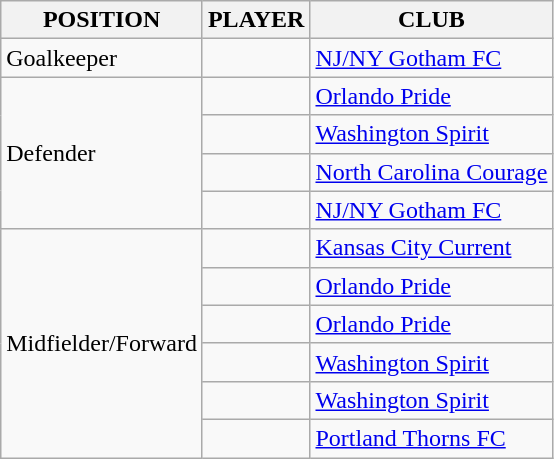<table class="wikitable sortable">
<tr>
<th>POSITION</th>
<th>PLAYER</th>
<th>CLUB</th>
</tr>
<tr>
<td>Goalkeeper</td>
<td> </td>
<td><a href='#'>NJ/NY Gotham FC</a></td>
</tr>
<tr>
<td rowspan="4">Defender</td>
<td> </td>
<td><a href='#'>Orlando Pride</a></td>
</tr>
<tr>
<td> </td>
<td><a href='#'>Washington Spirit</a></td>
</tr>
<tr>
<td> </td>
<td><a href='#'>North Carolina Courage</a></td>
</tr>
<tr>
<td> </td>
<td><a href='#'>NJ/NY Gotham FC</a></td>
</tr>
<tr>
<td rowspan="6">Midfielder/Forward</td>
<td> </td>
<td><a href='#'>Kansas City Current</a></td>
</tr>
<tr>
<td> </td>
<td><a href='#'>Orlando Pride</a></td>
</tr>
<tr>
<td> </td>
<td><a href='#'>Orlando Pride</a></td>
</tr>
<tr>
<td> </td>
<td><a href='#'>Washington Spirit</a></td>
</tr>
<tr>
<td> </td>
<td><a href='#'>Washington Spirit</a></td>
</tr>
<tr>
<td> </td>
<td><a href='#'>Portland Thorns FC</a></td>
</tr>
</table>
